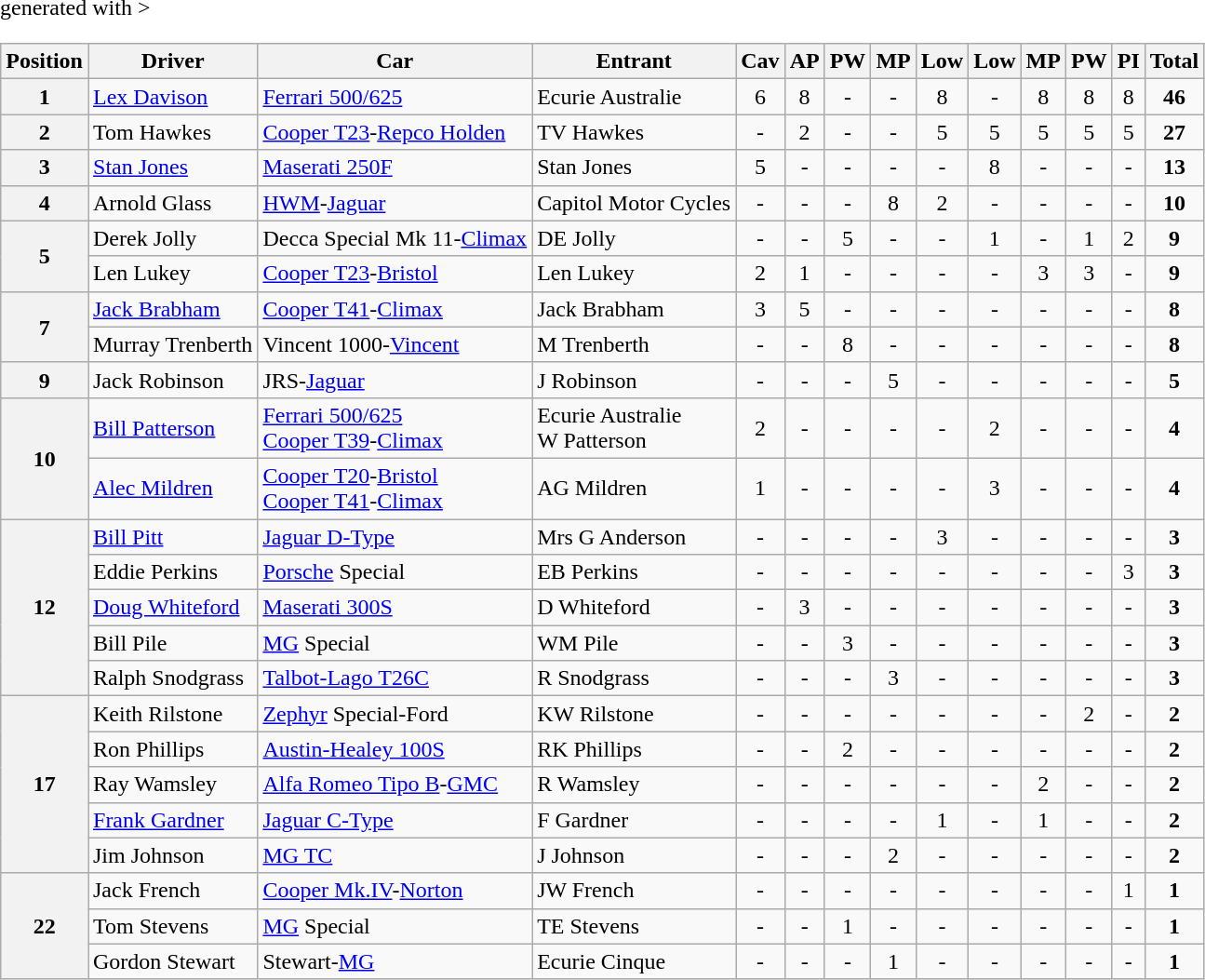<table class="wikitable" <hiddentext>generated with >
<tr>
<th>Position</th>
<th>Driver</th>
<th>Car</th>
<th>Entrant</th>
<th>Cav</th>
<th>AP</th>
<th>PW</th>
<th>MP</th>
<th>Low</th>
<th>Low</th>
<th>MP</th>
<th>PW</th>
<th>PI</th>
<th>Total</th>
</tr>
<tr>
<th>1</th>
<td><a href='#'>Lex Davison</a></td>
<td><a href='#'>Ferrari 500/625</a></td>
<td>Ecurie Australie</td>
<td align="center">6</td>
<td align="center">8</td>
<td align="center">-</td>
<td align="center">-</td>
<td align="center">8</td>
<td align="center">-</td>
<td align="center">8</td>
<td align="center">8</td>
<td align="center">8</td>
<td align="center"><strong>46</strong></td>
</tr>
<tr>
<th>2</th>
<td>Tom Hawkes</td>
<td><a href='#'>Cooper T23</a>-<a href='#'>Repco Holden</a></td>
<td>TV Hawkes</td>
<td align="center">-</td>
<td align="center">2</td>
<td align="center">-</td>
<td align="center">-</td>
<td align="center">5</td>
<td align="center">5</td>
<td align="center">5</td>
<td align="center">5</td>
<td align="center">5</td>
<td align="center"><strong>27</strong></td>
</tr>
<tr>
<th>3</th>
<td><a href='#'>Stan Jones</a></td>
<td><a href='#'>Maserati 250F</a></td>
<td>Stan Jones</td>
<td align="center">5</td>
<td align="center">-</td>
<td align="center">-</td>
<td align="center">-</td>
<td align="center">-</td>
<td align="center">8</td>
<td align="center">-</td>
<td align="center">-</td>
<td align="center">-</td>
<td align="center"><strong>13</strong></td>
</tr>
<tr>
<th>4</th>
<td>Arnold Glass</td>
<td><a href='#'>HWM</a>-<a href='#'>Jaguar</a></td>
<td>Capitol Motor Cycles</td>
<td align="center">-</td>
<td align="center">-</td>
<td align="center">-</td>
<td align="center">8</td>
<td align="center">2</td>
<td align="center">-</td>
<td align="center">-</td>
<td align="center">-</td>
<td align="center">-</td>
<td align="center"><strong>10</strong></td>
</tr>
<tr>
<th rowspan=2>5</th>
<td>Derek Jolly</td>
<td>Decca Special Mk 11-<a href='#'>Climax</a></td>
<td>DE Jolly</td>
<td align="center">-</td>
<td align="center">-</td>
<td align="center">5</td>
<td align="center">-</td>
<td align="center">-</td>
<td align="center">1</td>
<td align="center">-</td>
<td align="center">1</td>
<td align="center">2</td>
<td align="center"><strong>9</strong></td>
</tr>
<tr>
<td>Len Lukey</td>
<td><a href='#'>Cooper T23</a>-<a href='#'>Bristol</a></td>
<td>Len Lukey</td>
<td align="center">2</td>
<td align="center">1</td>
<td align="center">-</td>
<td align="center">-</td>
<td align="center">-</td>
<td align="center">-</td>
<td align="center">3</td>
<td align="center">3</td>
<td align="center">-</td>
<td align="center"><strong>9</strong></td>
</tr>
<tr>
<th rowspan=2>7</th>
<td><a href='#'>Jack Brabham</a></td>
<td><a href='#'>Cooper T41</a>-<a href='#'>Climax</a></td>
<td>Jack Brabham</td>
<td align="center">3</td>
<td align="center">5</td>
<td align="center">-</td>
<td align="center">-</td>
<td align="center">-</td>
<td align="center">-</td>
<td align="center">-</td>
<td align="center">-</td>
<td align="center">-</td>
<td align="center"><strong>8</strong></td>
</tr>
<tr>
<td>Murray Trenberth</td>
<td>Vincent 1000-<a href='#'>Vincent</a></td>
<td>M Trenberth</td>
<td align="center">-</td>
<td align="center">-</td>
<td align="center">8</td>
<td align="center">-</td>
<td align="center">-</td>
<td align="center">-</td>
<td align="center">-</td>
<td align="center">-</td>
<td align="center">-</td>
<td align="center"><strong>8</strong></td>
</tr>
<tr>
<th>9</th>
<td>Jack Robinson</td>
<td>JRS-<a href='#'>Jaguar</a></td>
<td>J Robinson</td>
<td align="center">-</td>
<td align="center">-</td>
<td align="center">-</td>
<td align="center">5</td>
<td align="center">-</td>
<td align="center">-</td>
<td align="center">-</td>
<td align="center">-</td>
<td align="center">-</td>
<td align="center"><strong>5</strong></td>
</tr>
<tr>
<th rowspan=2>10</th>
<td><a href='#'>Bill Patterson</a></td>
<td><a href='#'>Ferrari 500/625</a><br> <a href='#'>Cooper T39</a>-<a href='#'>Climax</a></td>
<td>Ecurie Australie<br> W Patterson</td>
<td align="center">2</td>
<td align="center">-</td>
<td align="center">-</td>
<td align="center">-</td>
<td align="center">-</td>
<td align="center">2</td>
<td align="center">-</td>
<td align="center">-</td>
<td align="center">-</td>
<td align="center"><strong>4</strong></td>
</tr>
<tr>
<td><a href='#'>Alec Mildren</a></td>
<td><a href='#'>Cooper T20</a>-<a href='#'>Bristol</a><br> <a href='#'>Cooper T41</a>-<a href='#'>Climax</a></td>
<td>AG Mildren</td>
<td align="center">1</td>
<td align="center">-</td>
<td align="center">-</td>
<td align="center">-</td>
<td align="center">-</td>
<td align="center">3</td>
<td align="center">-</td>
<td align="center">-</td>
<td align="center">-</td>
<td align="center"><strong>4</strong></td>
</tr>
<tr>
<th rowspan=5>12</th>
<td><a href='#'>Bill Pitt</a></td>
<td><a href='#'>Jaguar D-Type</a></td>
<td>Mrs G Anderson</td>
<td align="center">-</td>
<td align="center">-</td>
<td align="center">-</td>
<td align="center">-</td>
<td align="center">3</td>
<td align="center">-</td>
<td align="center">-</td>
<td align="center">-</td>
<td align="center">-</td>
<td align="center"><strong>3</strong></td>
</tr>
<tr>
<td>Eddie Perkins</td>
<td><a href='#'>Porsche</a> Special</td>
<td>EB Perkins</td>
<td align="center">-</td>
<td align="center">-</td>
<td align="center">-</td>
<td align="center">-</td>
<td align="center">-</td>
<td align="center">-</td>
<td align="center">-</td>
<td align="center">-</td>
<td align="center">3</td>
<td align="center"><strong>3</strong></td>
</tr>
<tr>
<td><a href='#'>Doug Whiteford</a></td>
<td><a href='#'>Maserati 300S</a></td>
<td>D Whiteford</td>
<td align="center">-</td>
<td align="center">3</td>
<td align="center">-</td>
<td align="center">-</td>
<td align="center">-</td>
<td align="center">-</td>
<td align="center">-</td>
<td align="center">-</td>
<td align="center">-</td>
<td align="center"><strong>3</strong></td>
</tr>
<tr>
<td>Bill Pile</td>
<td><a href='#'>MG</a> Special</td>
<td>WM Pile</td>
<td align="center">-</td>
<td align="center">-</td>
<td align="center">3</td>
<td align="center">-</td>
<td align="center">-</td>
<td align="center">-</td>
<td align="center">-</td>
<td align="center">-</td>
<td align="center">-</td>
<td align="center"><strong>3</strong></td>
</tr>
<tr>
<td>Ralph Snodgrass</td>
<td><a href='#'>Talbot-Lago T26C</a></td>
<td>R Snodgrass</td>
<td align="center">-</td>
<td align="center">-</td>
<td align="center">-</td>
<td align="center">3</td>
<td align="center">-</td>
<td align="center">-</td>
<td align="center">-</td>
<td align="center">-</td>
<td align="center">-</td>
<td align="center"><strong>3</strong></td>
</tr>
<tr>
<th rowspan=5>17</th>
<td>Keith Rilstone</td>
<td><a href='#'>Zephyr</a> Special-Ford</td>
<td>KW Rilstone</td>
<td align="center">-</td>
<td align="center">-</td>
<td align="center">-</td>
<td align="center">-</td>
<td align="center">-</td>
<td align="center">-</td>
<td align="center">-</td>
<td align="center">2</td>
<td align="center">-</td>
<td align="center"><strong>2</strong></td>
</tr>
<tr>
<td>Ron Phillips</td>
<td><a href='#'>Austin-Healey 100S</a></td>
<td>RK Phillips</td>
<td align="center">-</td>
<td align="center">-</td>
<td align="center">2</td>
<td align="center">-</td>
<td align="center">-</td>
<td align="center">-</td>
<td align="center">-</td>
<td align="center">-</td>
<td align="center">-</td>
<td align="center"><strong>2</strong></td>
</tr>
<tr>
<td>Ray Wamsley</td>
<td><a href='#'>Alfa Romeo Tipo B</a>-<a href='#'>GMC</a></td>
<td>R Wamsley</td>
<td align="center">-</td>
<td align="center">-</td>
<td align="center">-</td>
<td align="center">-</td>
<td align="center">-</td>
<td align="center">-</td>
<td align="center">2</td>
<td align="center">-</td>
<td align="center">-</td>
<td align="center"><strong>2</strong></td>
</tr>
<tr>
<td><a href='#'>Frank Gardner</a></td>
<td><a href='#'>Jaguar C-Type</a></td>
<td>F Gardner</td>
<td align="center">-</td>
<td align="center">-</td>
<td align="center">-</td>
<td align="center">-</td>
<td align="center">1</td>
<td align="center">-</td>
<td align="center">1</td>
<td align="center">-</td>
<td align="center">-</td>
<td align="center"><strong>2</strong></td>
</tr>
<tr>
<td>Jim Johnson</td>
<td><a href='#'>MG TC</a></td>
<td>J Johnson</td>
<td align="center">-</td>
<td align="center">-</td>
<td align="center">-</td>
<td align="center">2</td>
<td align="center">-</td>
<td align="center">-</td>
<td align="center">-</td>
<td align="center">-</td>
<td align="center">-</td>
<td align="center"><strong>2</strong></td>
</tr>
<tr>
<th rowspan=3>22</th>
<td>Jack French</td>
<td><a href='#'>Cooper Mk.IV</a>-<a href='#'>Norton</a></td>
<td>JW French</td>
<td align="center">-</td>
<td align="center">-</td>
<td align="center">-</td>
<td align="center">-</td>
<td align="center">-</td>
<td align="center">-</td>
<td align="center">-</td>
<td align="center">-</td>
<td align="center">1</td>
<td align="center"><strong>1</strong></td>
</tr>
<tr>
<td>Tom Stevens</td>
<td><a href='#'>MG</a> Special</td>
<td>TE Stevens</td>
<td align="center">-</td>
<td align="center">-</td>
<td align="center">1</td>
<td align="center">-</td>
<td align="center">-</td>
<td align="center">-</td>
<td align="center">-</td>
<td align="center">-</td>
<td align="center">-</td>
<td align="center"><strong>1</strong></td>
</tr>
<tr>
<td>Gordon Stewart</td>
<td>Stewart-<a href='#'>MG</a></td>
<td>Ecurie Cinque</td>
<td align="center">-</td>
<td align="center">-</td>
<td align="center">-</td>
<td align="center">1</td>
<td align="center">-</td>
<td align="center">-</td>
<td align="center">-</td>
<td align="center">-</td>
<td align="center">-</td>
<td align="center"><strong>1</strong></td>
</tr>
</table>
